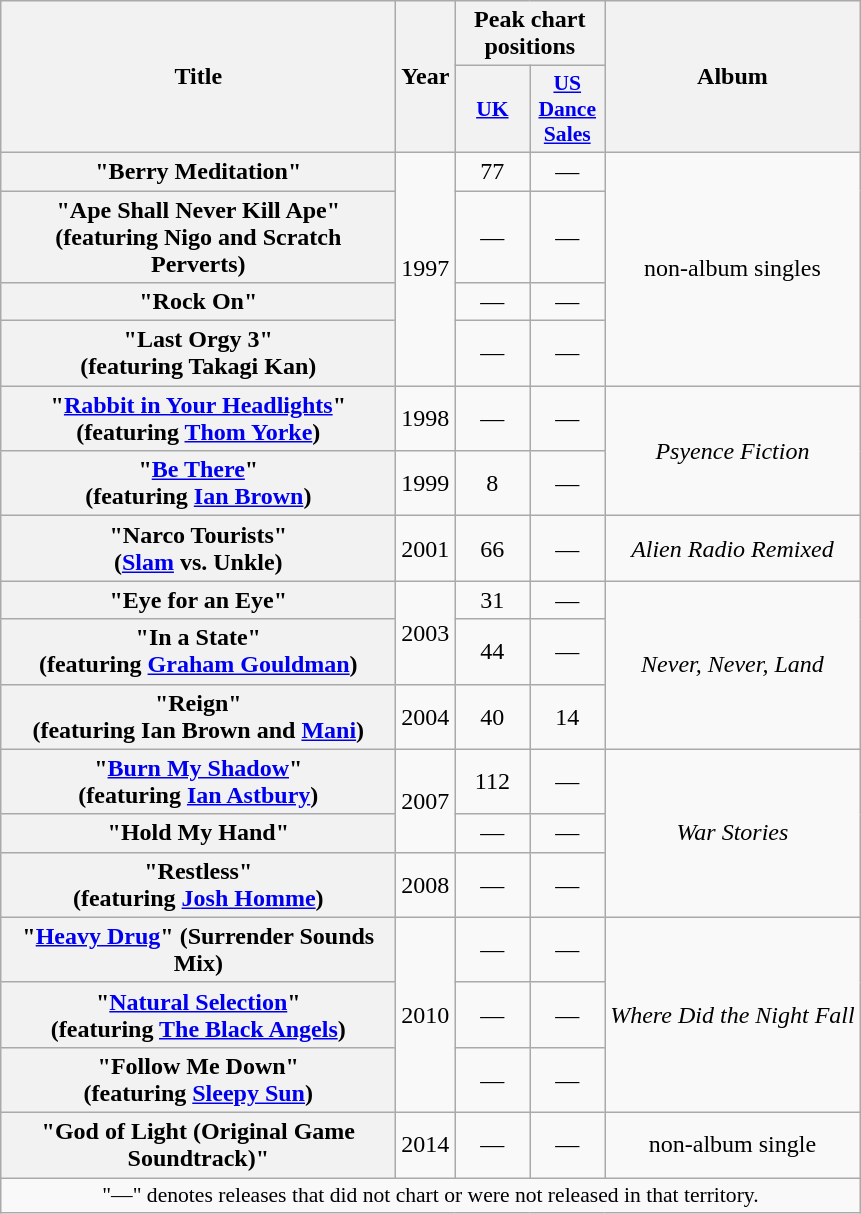<table class="wikitable plainrowheaders" style="text-align:center;" border="1">
<tr>
<th scope="col" rowspan="2" style="width:16em;">Title</th>
<th scope="col" rowspan="2">Year</th>
<th scope="col" colspan="2">Peak chart positions</th>
<th scope="col" rowspan="2">Album</th>
</tr>
<tr>
<th scope="col" style="width:3em;font-size:90%;"><a href='#'>UK</a><br></th>
<th scope="col" style="width:3em;font-size:90%;"><a href='#'>US<br>Dance Sales</a><br></th>
</tr>
<tr>
<th scope="row">"Berry Meditation"</th>
<td rowspan="4">1997</td>
<td>77</td>
<td>—</td>
<td rowspan="4">non-album singles</td>
</tr>
<tr>
<th scope="row">"Ape Shall Never Kill Ape"<br><span>(featuring Nigo and Scratch Perverts)</span></th>
<td>—</td>
<td>—</td>
</tr>
<tr>
<th scope="row">"Rock On"</th>
<td>—</td>
<td>—</td>
</tr>
<tr>
<th scope="row">"Last Orgy 3"<br><span>(featuring Takagi Kan)</span></th>
<td>—</td>
<td>—</td>
</tr>
<tr>
<th scope="row">"<a href='#'>Rabbit in Your Headlights</a>"<br><span>(featuring <a href='#'>Thom Yorke</a>)</span></th>
<td>1998</td>
<td>—</td>
<td>—</td>
<td rowspan="2"><em>Psyence Fiction</em></td>
</tr>
<tr>
<th scope="row">"<a href='#'>Be There</a>"<br><span>(featuring <a href='#'>Ian Brown</a>)</span></th>
<td>1999</td>
<td>8</td>
<td>—</td>
</tr>
<tr>
<th scope="row">"Narco Tourists"<br><span>(<a href='#'>Slam</a> vs. Unkle)</span></th>
<td>2001</td>
<td>66</td>
<td>—</td>
<td><em>Alien Radio Remixed</em></td>
</tr>
<tr>
<th scope="row">"Eye for an Eye"</th>
<td rowspan="2">2003</td>
<td>31</td>
<td>—</td>
<td rowspan="3"><em>Never, Never, Land</em></td>
</tr>
<tr>
<th scope="row">"In a State"<br><span>(featuring <a href='#'>Graham Gouldman</a>)</span></th>
<td>44</td>
<td>—</td>
</tr>
<tr>
<th scope="row">"Reign"<br><span>(featuring Ian Brown and <a href='#'>Mani</a>)</span></th>
<td>2004</td>
<td>40</td>
<td>14</td>
</tr>
<tr>
<th scope="row">"<a href='#'>Burn My Shadow</a>"<br><span>(featuring <a href='#'>Ian Astbury</a>)</span></th>
<td rowspan="2">2007</td>
<td>112</td>
<td>—</td>
<td rowspan="3"><em>War Stories</em></td>
</tr>
<tr>
<th scope="row">"Hold My Hand"</th>
<td>—</td>
<td>—</td>
</tr>
<tr>
<th scope="row">"Restless"<br><span>(featuring <a href='#'>Josh Homme</a>)</span></th>
<td>2008</td>
<td>—</td>
<td>—</td>
</tr>
<tr>
<th scope="row">"<a href='#'>Heavy Drug</a>" (Surrender Sounds Mix)</th>
<td rowspan="3">2010</td>
<td>—</td>
<td>—</td>
<td rowspan="3"><em>Where Did the Night Fall</em></td>
</tr>
<tr>
<th scope="row">"<a href='#'>Natural Selection</a>"<br><span>(featuring <a href='#'>The Black Angels</a>)</span></th>
<td>—</td>
<td>—</td>
</tr>
<tr>
<th scope="row">"Follow Me Down"<br><span>(featuring <a href='#'>Sleepy Sun</a>)</span></th>
<td>—</td>
<td>—</td>
</tr>
<tr>
<th scope="row">"God of Light <span>(Original Game Soundtrack)</span>"</th>
<td>2014</td>
<td>—</td>
<td>—</td>
<td>non-album single</td>
</tr>
<tr>
<td colspan="5" style="font-size:90%">"—" denotes releases that did not chart or were not released in that territory.</td>
</tr>
</table>
